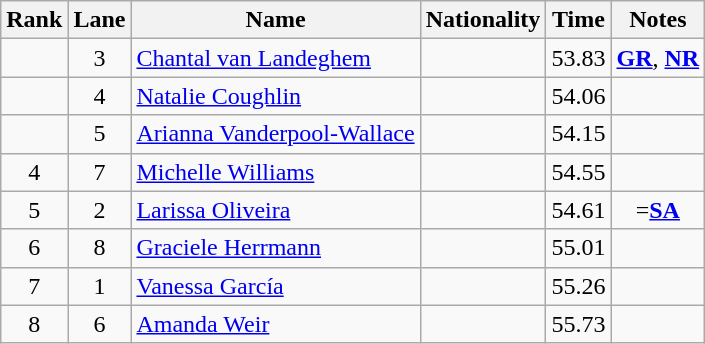<table class="wikitable sortable" style="text-align:center">
<tr>
<th>Rank</th>
<th>Lane</th>
<th>Name</th>
<th>Nationality</th>
<th>Time</th>
<th>Notes</th>
</tr>
<tr>
<td></td>
<td>3</td>
<td align=left><a href='#'>Chantal van Landeghem</a></td>
<td align=left></td>
<td>53.83</td>
<td><strong><a href='#'>GR</a></strong>, <strong><a href='#'>NR</a></strong></td>
</tr>
<tr>
<td></td>
<td>4</td>
<td align=left><a href='#'>Natalie Coughlin</a></td>
<td align=left></td>
<td>54.06</td>
<td></td>
</tr>
<tr>
<td></td>
<td>5</td>
<td align=left><a href='#'>Arianna Vanderpool-Wallace</a></td>
<td align=left></td>
<td>54.15</td>
<td></td>
</tr>
<tr>
<td>4</td>
<td>7</td>
<td align=left><a href='#'>Michelle Williams</a></td>
<td align=left></td>
<td>54.55</td>
<td></td>
</tr>
<tr>
<td>5</td>
<td>2</td>
<td align=left><a href='#'>Larissa Oliveira</a></td>
<td align=left></td>
<td>54.61</td>
<td>=<strong><a href='#'>SA</a></strong></td>
</tr>
<tr>
<td>6</td>
<td>8</td>
<td align=left><a href='#'>Graciele Herrmann</a></td>
<td align=left></td>
<td>55.01</td>
<td></td>
</tr>
<tr>
<td>7</td>
<td>1</td>
<td align=left><a href='#'>Vanessa García</a></td>
<td align=left></td>
<td>55.26</td>
<td></td>
</tr>
<tr>
<td>8</td>
<td>6</td>
<td align=left><a href='#'>Amanda Weir</a></td>
<td align=left></td>
<td>55.73</td>
<td></td>
</tr>
</table>
